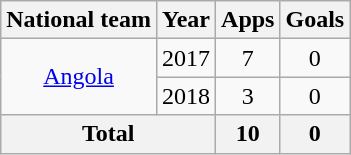<table class="wikitable" style="text-align:center">
<tr>
<th>National team</th>
<th>Year</th>
<th>Apps</th>
<th>Goals</th>
</tr>
<tr>
<td rowspan="2"><a href='#'>Angola</a></td>
<td>2017</td>
<td>7</td>
<td>0</td>
</tr>
<tr>
<td>2018</td>
<td>3</td>
<td>0</td>
</tr>
<tr>
<th colspan=2>Total</th>
<th>10</th>
<th>0</th>
</tr>
</table>
